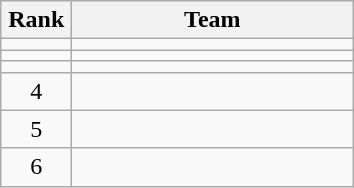<table class="wikitable" style="text-align:center;">
<tr>
<th width=40>Rank</th>
<th width=180>Team</th>
</tr>
<tr>
<td></td>
<td align=left></td>
</tr>
<tr>
<td></td>
<td align=left></td>
</tr>
<tr>
<td></td>
<td align=left></td>
</tr>
<tr>
<td>4</td>
<td align=left></td>
</tr>
<tr>
<td>5</td>
<td align=left></td>
</tr>
<tr>
<td>6</td>
<td align=left></td>
</tr>
</table>
